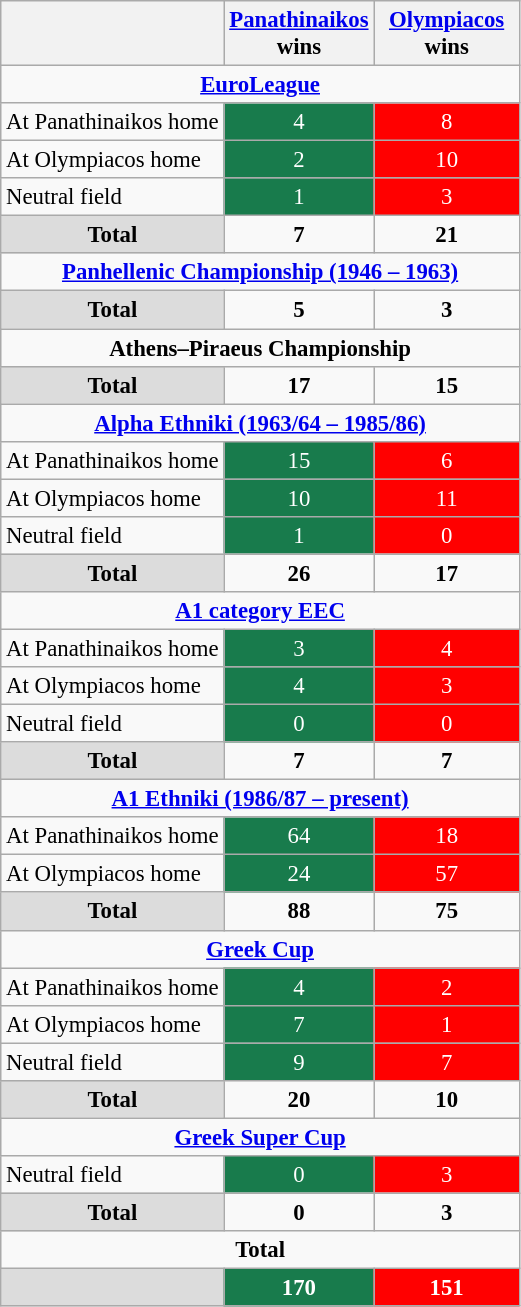<table class="wikitable" style="text-align:center;font-size:95%">
<tr>
<th></th>
<th width="90"><a href='#'>Panathinaikos</a><br>wins</th>
<th width="90"><a href='#'>Olympiacos</a><br>wins</th>
</tr>
<tr>
<td colspan="3"><strong><a href='#'>EuroLeague</a></strong></td>
</tr>
<tr>
<td align="left">At Panathinaikos home</td>
<td style="color:#ffffff;background:#187B4C">4</td>
<td style="color:#ffffff;background:#ff0000">8</td>
</tr>
<tr>
<td align="left">At Olympiacos home</td>
<td style="color:#ffffff;background:#187B4C">2</td>
<td style="color:#ffffff;background:#ff0000">10</td>
</tr>
<tr>
<td align="left">Neutral field</td>
<td style="color:#ffffff;background:#187B4C">1</td>
<td style="color:#ffffff;background:#ff0000">3</td>
</tr>
<tr>
<td align="center" bgcolor="#dcdcdc"><strong>Total</strong></td>
<td><strong>7</strong></td>
<td><strong>21</strong></td>
</tr>
<tr>
<td colspan=3><strong><a href='#'>Panhellenic Championship (1946 – 1963)</a></strong></td>
</tr>
<tr>
<td align="center" bgcolor=#dcdcdc><strong>Total</strong></td>
<td><strong>5</strong></td>
<td><strong>3</strong></td>
</tr>
<tr>
<td colspan=3><strong>Athens–Piraeus Championship</strong></td>
</tr>
<tr>
<td align="center" bgcolor=#dcdcdc><strong>Total</strong></td>
<td><strong>17</strong></td>
<td><strong>15</strong></td>
</tr>
<tr>
<td colspan=3><strong><a href='#'>Alpha Ethniki (1963/64 – 1985/86)</a></strong></td>
</tr>
<tr>
<td align="left">At Panathinaikos  home</td>
<td style="color:#ffffff;background:#187B4C">15</td>
<td style="color:#ffffff;background:#ff0000">6</td>
</tr>
<tr>
<td align="left">At Olympiacos home</td>
<td style="color:#ffffff;background:#187B4C">10</td>
<td style="color:#ffffff;background:#ff0000">11</td>
</tr>
<tr>
<td align="left">Neutral field</td>
<td style="color:#ffffff;background:#187B4C">1</td>
<td style="color:#ffffff;background:#ff0000">0</td>
</tr>
<tr>
<td align="center" bgcolor=#dcdcdc><strong>Total</strong></td>
<td><strong>26</strong></td>
<td><strong>17</strong></td>
</tr>
<tr>
<td colspan=3><strong><a href='#'>A1 category EEC</a></strong></td>
</tr>
<tr>
<td align="left">At Panathinaikos  home</td>
<td style="color:#ffffff;background:#187B4C">3</td>
<td style="color:#ffffff;background:#ff0000">4</td>
</tr>
<tr>
<td align="left">At Olympiacos home</td>
<td style="color:#ffffff;background:#187B4C">4</td>
<td style="color:#ffffff;background:#ff0000">3</td>
</tr>
<tr>
<td align="left">Neutral field</td>
<td style="color:#ffffff;background:#187B4C">0</td>
<td style="color:#ffffff;background:#ff0000">0</td>
</tr>
<tr>
<td align="center" bgcolor=#dcdcdc><strong>Total</strong></td>
<td><strong>7</strong></td>
<td><strong>7</strong></td>
</tr>
<tr>
<td colspan=3><strong><a href='#'>A1 Ethniki (1986/87 – present)</a></strong></td>
</tr>
<tr>
<td align="left">At Panathinaikos  home</td>
<td style="color:#ffffff;background:#187B4C">64</td>
<td style="color:#ffffff;background:#ff0000">18</td>
</tr>
<tr>
<td align="left">At Olympiacos home</td>
<td style="color:#ffffff;background:#187B4C">24</td>
<td style="color:#ffffff;background:#ff0000">57</td>
</tr>
<tr>
<td align="center" bgcolor=#dcdcdc><strong>Total</strong></td>
<td><strong>88</strong></td>
<td><strong>75</strong></td>
</tr>
<tr>
<td colspan=3><strong><a href='#'>Greek Cup</a></strong></td>
</tr>
<tr>
<td align="left">At Panathinaikos home</td>
<td style="color:#ffffff;background:#187B4C">4</td>
<td style="color:#ffffff;background:#ff0000">2</td>
</tr>
<tr>
<td align="left">At Olympiacos home</td>
<td style="color:#ffffff;background:#187B4C">7</td>
<td style="color:#ffffff;background:#ff0000">1</td>
</tr>
<tr>
<td align="left">Neutral field</td>
<td style="color:#ffffff;background:#187B4C">9</td>
<td style="color:#ffffff;background:#ff0000">7</td>
</tr>
<tr>
<td align="center" bgcolor=#dcdcdc><strong>Total</strong></td>
<td><strong>20</strong></td>
<td><strong>10</strong></td>
</tr>
<tr>
<td colspan=3><strong><a href='#'>Greek Super Cup</a></strong></td>
</tr>
<tr>
<td align="left">Neutral field</td>
<td style="color:#ffffff;background:#187B4C">0</td>
<td style="color:#ffffff;background:#ff0000">3</td>
</tr>
<tr>
<td align="center" bgcolor=#dcdcdc><strong>Total</strong></td>
<td><strong>0</strong></td>
<td><strong>3</strong></td>
</tr>
<tr>
<td colspan=3><strong>Total</strong></td>
</tr>
<tr>
<td bgcolor=#dcdcdc></td>
<td style="color:#ffffff;background:#187B4C"><strong>170</strong></td>
<td style="color:#ffffff;background:#ff0000"><strong>151</strong></td>
</tr>
</table>
